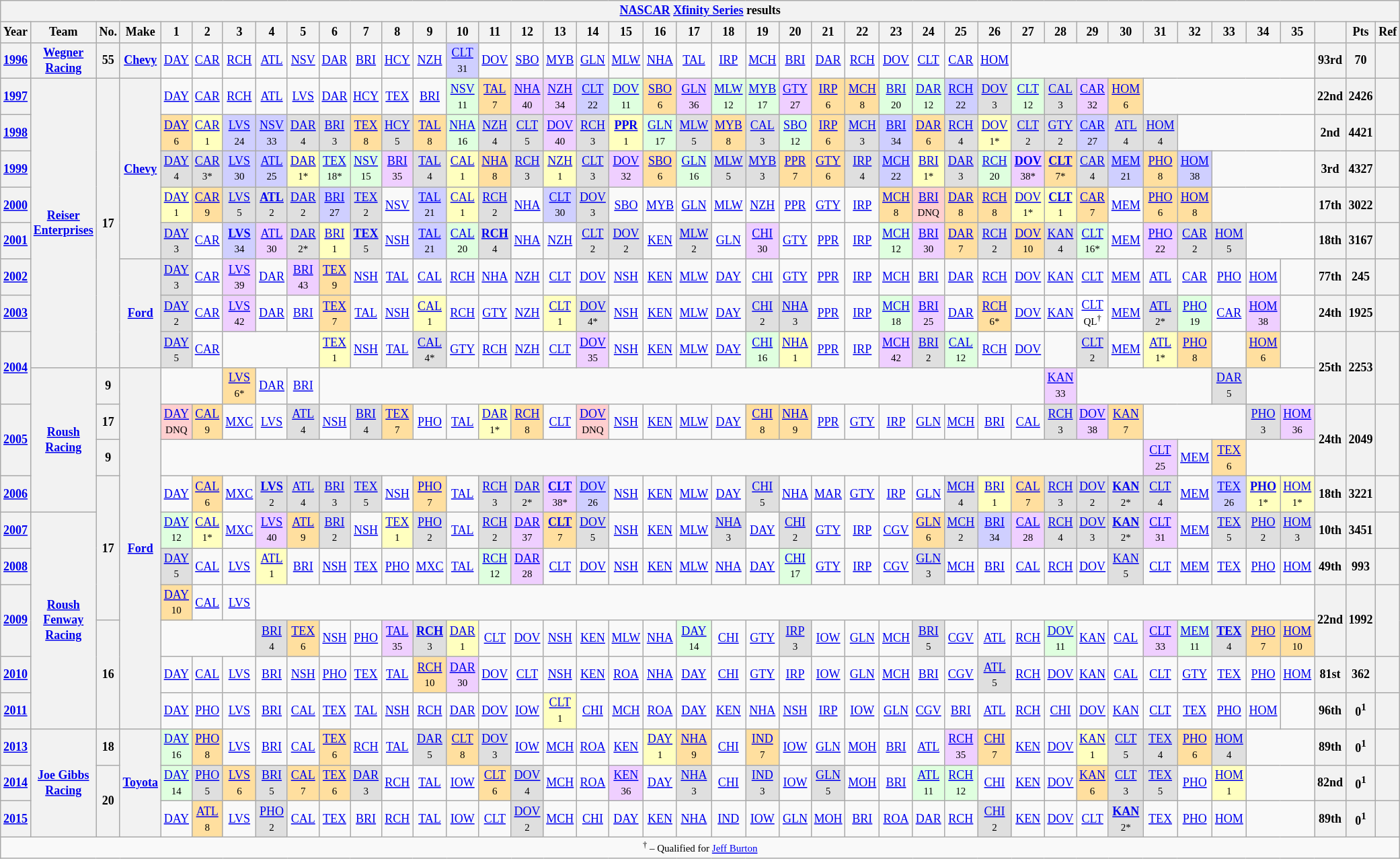<table class="wikitable" style="text-align:center; font-size:75%">
<tr>
<th colspan=42><a href='#'>NASCAR</a> <a href='#'>Xfinity Series</a> results</th>
</tr>
<tr>
<th>Year</th>
<th>Team</th>
<th>No.</th>
<th>Make</th>
<th>1</th>
<th>2</th>
<th>3</th>
<th>4</th>
<th>5</th>
<th>6</th>
<th>7</th>
<th>8</th>
<th>9</th>
<th>10</th>
<th>11</th>
<th>12</th>
<th>13</th>
<th>14</th>
<th>15</th>
<th>16</th>
<th>17</th>
<th>18</th>
<th>19</th>
<th>20</th>
<th>21</th>
<th>22</th>
<th>23</th>
<th>24</th>
<th>25</th>
<th>26</th>
<th>27</th>
<th>28</th>
<th>29</th>
<th>30</th>
<th>31</th>
<th>32</th>
<th>33</th>
<th>34</th>
<th>35</th>
<th></th>
<th>Pts</th>
<th>Ref</th>
</tr>
<tr>
<th><a href='#'>1996</a></th>
<th><a href='#'>Wegner Racing</a></th>
<th>55</th>
<th><a href='#'>Chevy</a></th>
<td><a href='#'>DAY</a></td>
<td><a href='#'>CAR</a></td>
<td><a href='#'>RCH</a></td>
<td><a href='#'>ATL</a></td>
<td><a href='#'>NSV</a></td>
<td><a href='#'>DAR</a></td>
<td><a href='#'>BRI</a></td>
<td><a href='#'>HCY</a></td>
<td><a href='#'>NZH</a></td>
<td style="background:#CFCFFF;"><a href='#'>CLT</a><br><small>31</small></td>
<td><a href='#'>DOV</a></td>
<td><a href='#'>SBO</a></td>
<td><a href='#'>MYB</a></td>
<td><a href='#'>GLN</a></td>
<td><a href='#'>MLW</a></td>
<td><a href='#'>NHA</a></td>
<td><a href='#'>TAL</a></td>
<td><a href='#'>IRP</a></td>
<td><a href='#'>MCH</a></td>
<td><a href='#'>BRI</a></td>
<td><a href='#'>DAR</a></td>
<td><a href='#'>RCH</a></td>
<td><a href='#'>DOV</a></td>
<td><a href='#'>CLT</a></td>
<td><a href='#'>CAR</a></td>
<td><a href='#'>HOM</a></td>
<td colspan=9></td>
<th>93rd</th>
<th>70</th>
<th></th>
</tr>
<tr>
<th><a href='#'>1997</a></th>
<th rowspan=8><a href='#'>Reiser Enterprises</a></th>
<th rowspan=8>17</th>
<th rowspan=5><a href='#'>Chevy</a></th>
<td><a href='#'>DAY</a></td>
<td><a href='#'>CAR</a></td>
<td><a href='#'>RCH</a></td>
<td><a href='#'>ATL</a></td>
<td><a href='#'>LVS</a></td>
<td><a href='#'>DAR</a></td>
<td><a href='#'>HCY</a></td>
<td><a href='#'>TEX</a></td>
<td><a href='#'>BRI</a></td>
<td style="background:#DFFFDF;"><a href='#'>NSV</a><br><small>11</small></td>
<td style="background:#FFDF9F;"><a href='#'>TAL</a><br><small>7</small></td>
<td style="background:#EFCFFF;"><a href='#'>NHA</a><br><small>40</small></td>
<td style="background:#EFCFFF;"><a href='#'>NZH</a><br><small>34</small></td>
<td style="background:#CFCFFF;"><a href='#'>CLT</a><br><small>22</small></td>
<td style="background:#DFFFDF;"><a href='#'>DOV</a><br><small>11</small></td>
<td style="background:#FFDF9F;"><a href='#'>SBO</a><br><small>6</small></td>
<td style="background:#EFCFFF;"><a href='#'>GLN</a><br><small>36</small></td>
<td style="background:#DFFFDF;"><a href='#'>MLW</a><br><small>12</small></td>
<td style="background:#DFFFDF;"><a href='#'>MYB</a><br><small>17</small></td>
<td style="background:#EFCFFF;"><a href='#'>GTY</a><br><small>27</small></td>
<td style="background:#FFDF9F;"><a href='#'>IRP</a><br><small>6</small></td>
<td style="background:#FFDF9F;"><a href='#'>MCH</a><br><small>8</small></td>
<td style="background:#DFFFDF;"><a href='#'>BRI</a><br><small>20</small></td>
<td style="background:#DFFFDF;"><a href='#'>DAR</a><br><small>12</small></td>
<td style="background:#CFCFFF;"><a href='#'>RCH</a><br><small>22</small></td>
<td style="background:#DFDFDF;"><a href='#'>DOV</a><br><small>3</small></td>
<td style="background:#DFFFDF;"><a href='#'>CLT</a><br><small>12</small></td>
<td style="background:#DFDFDF;"><a href='#'>CAL</a><br><small>3</small></td>
<td style="background:#EFCFFF;"><a href='#'>CAR</a><br><small>32</small></td>
<td style="background:#FFDF9F;"><a href='#'>HOM</a><br><small>6</small></td>
<td colspan=5></td>
<th>22nd</th>
<th>2426</th>
<th></th>
</tr>
<tr>
<th><a href='#'>1998</a></th>
<td style="background:#FFDF9F;"><a href='#'>DAY</a><br><small>6</small></td>
<td style="background:#FFFFBF;"><a href='#'>CAR</a><br><small>1</small></td>
<td style="background:#CFCFFF;"><a href='#'>LVS</a><br><small>24</small></td>
<td style="background:#CFCFFF;"><a href='#'>NSV</a><br><small>33</small></td>
<td style="background:#DFDFDF;"><a href='#'>DAR</a><br><small>4</small></td>
<td style="background:#DFDFDF;"><a href='#'>BRI</a><br><small>3</small></td>
<td style="background:#FFDF9F;"><a href='#'>TEX</a><br><small>8</small></td>
<td style="background:#DFDFDF;"><a href='#'>HCY</a><br><small>5</small></td>
<td style="background:#FFDF9F;"><a href='#'>TAL</a><br><small>8</small></td>
<td style="background:#DFFFDF;"><a href='#'>NHA</a><br><small>16</small></td>
<td style="background:#DFDFDF;"><a href='#'>NZH</a><br><small>4</small></td>
<td style="background:#DFDFDF;"><a href='#'>CLT</a><br><small>5</small></td>
<td style="background:#EFCFFF;"><a href='#'>DOV</a><br><small>40</small></td>
<td style="background:#DFDFDF;"><a href='#'>RCH</a><br><small>3</small></td>
<td style="background:#FFFFBF;"><strong><a href='#'>PPR</a></strong><br><small>1</small></td>
<td style="background:#DFFFDF;"><a href='#'>GLN</a><br><small>17</small></td>
<td style="background:#DFDFDF;"><a href='#'>MLW</a><br><small>5</small></td>
<td style="background:#FFDF9F;"><a href='#'>MYB</a><br><small>8</small></td>
<td style="background:#DFDFDF;"><a href='#'>CAL</a><br><small>3</small></td>
<td style="background:#DFFFDF;"><a href='#'>SBO</a><br><small>12</small></td>
<td style="background:#FFDF9F;"><a href='#'>IRP</a><br><small>6</small></td>
<td style="background:#DFDFDF;"><a href='#'>MCH</a><br><small>3</small></td>
<td style="background:#CFCFFF;"><a href='#'>BRI</a><br><small>34</small></td>
<td style="background:#FFDF9F;"><a href='#'>DAR</a><br><small>6</small></td>
<td style="background:#DFDFDF;"><a href='#'>RCH</a><br><small>4</small></td>
<td style="background:#FFFFBF;"><a href='#'>DOV</a><br><small>1*</small></td>
<td style="background:#DFDFDF;"><a href='#'>CLT</a><br><small>2</small></td>
<td style="background:#DFDFDF;"><a href='#'>GTY</a><br><small>2</small></td>
<td style="background:#CFCFFF;"><a href='#'>CAR</a><br><small>27</small></td>
<td style="background:#DFDFDF;"><a href='#'>ATL</a><br><small>4</small></td>
<td style="background:#DFDFDF;"><a href='#'>HOM</a><br><small>4</small></td>
<td colspan=4></td>
<th>2nd</th>
<th>4421</th>
<th></th>
</tr>
<tr>
<th><a href='#'>1999</a></th>
<td style="background:#DFDFDF;"><a href='#'>DAY</a><br><small>4</small></td>
<td style="background:#DFDFDF;"><a href='#'>CAR</a><br><small>3*</small></td>
<td style="background:#CFCFFF;"><a href='#'>LVS</a><br><small>30</small></td>
<td style="background:#CFCFFF;"><a href='#'>ATL</a><br><small>25</small></td>
<td style="background:#FFFFBF;"><a href='#'>DAR</a><br><small>1*</small></td>
<td style="background:#DFFFDF;"><a href='#'>TEX</a><br><small>18*</small></td>
<td style="background:#DFFFDF;"><a href='#'>NSV</a><br><small>15</small></td>
<td style="background:#EFCFFF;"><a href='#'>BRI</a><br><small>35</small></td>
<td style="background:#DFDFDF;"><a href='#'>TAL</a><br><small>4</small></td>
<td style="background:#FFFFBF;"><a href='#'>CAL</a><br><small>1</small></td>
<td style="background:#FFDF9F;"><a href='#'>NHA</a><br><small>8</small></td>
<td style="background:#DFDFDF;"><a href='#'>RCH</a><br><small>3</small></td>
<td style="background:#FFFFBF;"><a href='#'>NZH</a><br><small>1</small></td>
<td style="background:#DFDFDF;"><a href='#'>CLT</a><br><small>3</small></td>
<td style="background:#EFCFFF;"><a href='#'>DOV</a><br><small>32</small></td>
<td style="background:#FFDF9F;"><a href='#'>SBO</a><br><small>6</small></td>
<td style="background:#DFFFDF;"><a href='#'>GLN</a><br><small>16</small></td>
<td style="background:#DFDFDF;"><a href='#'>MLW</a><br><small>5</small></td>
<td style="background:#DFDFDF;"><a href='#'>MYB</a><br><small>3</small></td>
<td style="background:#FFDF9F;"><a href='#'>PPR</a><br><small>7</small></td>
<td style="background:#FFDF9F;"><a href='#'>GTY</a><br><small>6</small></td>
<td style="background:#DFDFDF;"><a href='#'>IRP</a><br><small>4</small></td>
<td style="background:#CFCFFF;"><a href='#'>MCH</a><br><small>22</small></td>
<td style="background:#FFFFBF;"><a href='#'>BRI</a><br><small>1*</small></td>
<td style="background:#DFDFDF;"><a href='#'>DAR</a><br><small>3</small></td>
<td style="background:#DFFFDF;"><a href='#'>RCH</a><br><small>20</small></td>
<td style="background:#EFCFFF;"><strong><a href='#'>DOV</a></strong><br><small>38*</small></td>
<td style="background:#FFDF9F;"><strong><a href='#'>CLT</a></strong><br><small>7*</small></td>
<td style="background:#DFDFDF;"><a href='#'>CAR</a><br><small>4</small></td>
<td style="background:#CFCFFF;"><a href='#'>MEM</a><br><small>21</small></td>
<td style="background:#FFDF9F;"><a href='#'>PHO</a><br><small>8</small></td>
<td style="background:#CFCFFF;"><a href='#'>HOM</a><br><small>38</small></td>
<td colspan=3></td>
<th>3rd</th>
<th>4327</th>
<th></th>
</tr>
<tr>
<th><a href='#'>2000</a></th>
<td style="background:#FFFFBF;"><a href='#'>DAY</a><br><small>1</small></td>
<td style="background:#FFDF9F;"><a href='#'>CAR</a><br><small>9</small></td>
<td style="background:#DFDFDF;"><a href='#'>LVS</a><br><small>5</small></td>
<td style="background:#DFDFDF;"><strong><a href='#'>ATL</a></strong><br><small>2</small></td>
<td style="background:#DFDFDF;"><a href='#'>DAR</a><br><small>2</small></td>
<td style="background:#CFCFFF;"><a href='#'>BRI</a><br><small>27</small></td>
<td style="background:#DFDFDF;"><a href='#'>TEX</a><br><small>2</small></td>
<td><a href='#'>NSV</a></td>
<td style="background:#CFCFFF;"><a href='#'>TAL</a><br><small>21</small></td>
<td style="background:#FFFFBF;"><a href='#'>CAL</a><br><small>1</small></td>
<td style="background:#DFDFDF;"><a href='#'>RCH</a><br><small>2</small></td>
<td><a href='#'>NHA</a></td>
<td style="background:#CFCFFF;"><a href='#'>CLT</a><br><small>30</small></td>
<td style="background:#DFDFDF;"><a href='#'>DOV</a><br><small>3</small></td>
<td><a href='#'>SBO</a></td>
<td><a href='#'>MYB</a></td>
<td><a href='#'>GLN</a></td>
<td><a href='#'>MLW</a></td>
<td><a href='#'>NZH</a></td>
<td><a href='#'>PPR</a></td>
<td><a href='#'>GTY</a></td>
<td><a href='#'>IRP</a></td>
<td style="background:#FFDF9F;"><a href='#'>MCH</a><br><small>8</small></td>
<td style="background:#FFCFCF;"><a href='#'>BRI</a><br><small>DNQ</small></td>
<td style="background:#FFDF9F;"><a href='#'>DAR</a><br><small>8</small></td>
<td style="background:#FFDF9F;"><a href='#'>RCH</a><br><small>8</small></td>
<td style="background:#FFFFBF;"><a href='#'>DOV</a><br><small>1*</small></td>
<td style="background:#FFFFBF;"><strong><a href='#'>CLT</a></strong><br><small>1</small></td>
<td style="background:#FFDF9F;"><a href='#'>CAR</a><br><small>7</small></td>
<td><a href='#'>MEM</a></td>
<td style="background:#FFDF9F;"><a href='#'>PHO</a><br><small>6</small></td>
<td style="background:#FFDF9F;"><a href='#'>HOM</a><br><small>8</small></td>
<td colspan=3></td>
<th>17th</th>
<th>3022</th>
<th></th>
</tr>
<tr>
<th><a href='#'>2001</a></th>
<td style="background:#DFDFDF;"><a href='#'>DAY</a><br><small>3</small></td>
<td><a href='#'>CAR</a></td>
<td style="background:#CFCFFF;"><strong><a href='#'>LVS</a></strong><br><small>34</small></td>
<td style="background:#EFCFFF;"><a href='#'>ATL</a><br><small>30</small></td>
<td style="background:#DFDFDF;"><a href='#'>DAR</a><br><small>2*</small></td>
<td style="background:#FFFFBF;"><a href='#'>BRI</a><br><small>1</small></td>
<td style="background:#DFDFDF;"><strong><a href='#'>TEX</a></strong><br><small>5</small></td>
<td><a href='#'>NSH</a></td>
<td style="background:#CFCFFF;"><a href='#'>TAL</a><br><small>21</small></td>
<td style="background:#DFFFDF;"><a href='#'>CAL</a><br><small>20</small></td>
<td style="background:#DFDFDF;"><strong><a href='#'>RCH</a></strong><br><small>4</small></td>
<td><a href='#'>NHA</a></td>
<td><a href='#'>NZH</a></td>
<td style="background:#DFDFDF;"><a href='#'>CLT</a><br><small>2</small></td>
<td style="background:#DFDFDF;"><a href='#'>DOV</a><br><small>2</small></td>
<td><a href='#'>KEN</a></td>
<td style="background:#DFDFDF;"><a href='#'>MLW</a><br><small>2</small></td>
<td><a href='#'>GLN</a></td>
<td style="background:#EFCFFF;"><a href='#'>CHI</a><br><small>30</small></td>
<td><a href='#'>GTY</a></td>
<td><a href='#'>PPR</a></td>
<td><a href='#'>IRP</a></td>
<td style="background:#DFFFDF;"><a href='#'>MCH</a><br><small>12</small></td>
<td style="background:#EFCFFF;"><a href='#'>BRI</a><br><small>30</small></td>
<td style="background:#FFDF9F;"><a href='#'>DAR</a><br><small>7</small></td>
<td style="background:#DFDFDF;"><a href='#'>RCH</a><br><small>2</small></td>
<td style="background:#FFDF9F;"><a href='#'>DOV</a><br><small>10</small></td>
<td style="background:#DFDFDF;"><a href='#'>KAN</a><br><small>4</small></td>
<td style="background:#DFFFDF;"><a href='#'>CLT</a><br><small>16*</small></td>
<td><a href='#'>MEM</a></td>
<td style="background:#EFCFFF;"><a href='#'>PHO</a><br><small>22</small></td>
<td style="background:#DFDFDF;"><a href='#'>CAR</a><br><small>2</small></td>
<td style="background:#DFDFDF;"><a href='#'>HOM</a><br><small>5</small></td>
<td colspan=2></td>
<th>18th</th>
<th>3167</th>
<th></th>
</tr>
<tr>
<th><a href='#'>2002</a></th>
<th rowspan=3><a href='#'>Ford</a></th>
<td style="background:#DFDFDF;"><a href='#'>DAY</a><br><small>3</small></td>
<td><a href='#'>CAR</a></td>
<td style="background:#EFCFFF;"><a href='#'>LVS</a><br><small>39</small></td>
<td><a href='#'>DAR</a></td>
<td style="background:#EFCFFF;"><a href='#'>BRI</a><br><small>43</small></td>
<td style="background:#FFDF9F;"><a href='#'>TEX</a><br><small>9</small></td>
<td><a href='#'>NSH</a></td>
<td><a href='#'>TAL</a></td>
<td><a href='#'>CAL</a></td>
<td><a href='#'>RCH</a></td>
<td><a href='#'>NHA</a></td>
<td><a href='#'>NZH</a></td>
<td><a href='#'>CLT</a></td>
<td><a href='#'>DOV</a></td>
<td><a href='#'>NSH</a></td>
<td><a href='#'>KEN</a></td>
<td><a href='#'>MLW</a></td>
<td><a href='#'>DAY</a></td>
<td><a href='#'>CHI</a></td>
<td><a href='#'>GTY</a></td>
<td><a href='#'>PPR</a></td>
<td><a href='#'>IRP</a></td>
<td><a href='#'>MCH</a></td>
<td><a href='#'>BRI</a></td>
<td><a href='#'>DAR</a></td>
<td><a href='#'>RCH</a></td>
<td><a href='#'>DOV</a></td>
<td><a href='#'>KAN</a></td>
<td><a href='#'>CLT</a></td>
<td><a href='#'>MEM</a></td>
<td><a href='#'>ATL</a></td>
<td><a href='#'>CAR</a></td>
<td><a href='#'>PHO</a></td>
<td><a href='#'>HOM</a></td>
<td></td>
<th>77th</th>
<th>245</th>
<th></th>
</tr>
<tr>
<th><a href='#'>2003</a></th>
<td style="background:#DFDFDF;"><a href='#'>DAY</a><br><small>2</small></td>
<td><a href='#'>CAR</a></td>
<td style="background:#EFCFFF;"><a href='#'>LVS</a><br><small>42</small></td>
<td><a href='#'>DAR</a></td>
<td><a href='#'>BRI</a></td>
<td style="background:#FFDF9F;"><a href='#'>TEX</a><br><small>7</small></td>
<td><a href='#'>TAL</a></td>
<td><a href='#'>NSH</a></td>
<td style="background:#FFFFBF;"><a href='#'>CAL</a><br><small>1</small></td>
<td><a href='#'>RCH</a></td>
<td><a href='#'>GTY</a></td>
<td><a href='#'>NZH</a></td>
<td style="background:#FFFFBF;"><a href='#'>CLT</a><br><small>1</small></td>
<td style="background:#DFDFDF;"><a href='#'>DOV</a><br><small>4*</small></td>
<td><a href='#'>NSH</a></td>
<td><a href='#'>KEN</a></td>
<td><a href='#'>MLW</a></td>
<td><a href='#'>DAY</a></td>
<td style="background:#DFDFDF;"><a href='#'>CHI</a><br><small>2</small></td>
<td style="background:#DFDFDF;"><a href='#'>NHA</a><br><small>3</small></td>
<td><a href='#'>PPR</a></td>
<td><a href='#'>IRP</a></td>
<td style="background:#DFFFDF;"><a href='#'>MCH</a><br><small>18</small></td>
<td style="background:#EFCFFF;"><a href='#'>BRI</a><br><small>25</small></td>
<td><a href='#'>DAR</a></td>
<td style="background:#FFDF9F;"><a href='#'>RCH</a><br><small>6*</small></td>
<td><a href='#'>DOV</a></td>
<td><a href='#'>KAN</a></td>
<td style="background:#FFFFFF;"><a href='#'>CLT</a><br><small>QL<sup>†</sup></small></td>
<td><a href='#'>MEM</a></td>
<td style="background:#DFDFDF;"><a href='#'>ATL</a><br><small>2*</small></td>
<td style="background:#DFFFDF;"><a href='#'>PHO</a><br><small>19</small></td>
<td><a href='#'>CAR</a></td>
<td style="background:#EFCFFF;"><a href='#'>HOM</a><br><small>38</small></td>
<td></td>
<th>24th</th>
<th>1925</th>
<th></th>
</tr>
<tr>
<th rowspan=2><a href='#'>2004</a></th>
<td style="background:#DFDFDF;"><a href='#'>DAY</a><br><small>5</small></td>
<td><a href='#'>CAR</a></td>
<td colspan=3></td>
<td style="background:#FFFFBF;"><a href='#'>TEX</a><br><small>1</small></td>
<td><a href='#'>NSH</a></td>
<td><a href='#'>TAL</a></td>
<td style="background:#DFDFDF;"><a href='#'>CAL</a><br><small>4*</small></td>
<td><a href='#'>GTY</a></td>
<td><a href='#'>RCH</a></td>
<td><a href='#'>NZH</a></td>
<td><a href='#'>CLT</a></td>
<td style="background:#EFCFFF;"><a href='#'>DOV</a><br><small>35</small></td>
<td><a href='#'>NSH</a></td>
<td><a href='#'>KEN</a></td>
<td><a href='#'>MLW</a></td>
<td><a href='#'>DAY</a></td>
<td style="background:#DFFFDF;"><a href='#'>CHI</a><br><small>16</small></td>
<td style="background:#FFFFBF;"><a href='#'>NHA</a><br><small>1</small></td>
<td><a href='#'>PPR</a></td>
<td><a href='#'>IRP</a></td>
<td style="background:#EFCFFF;"><a href='#'>MCH</a><br><small>42</small></td>
<td style="background:#DFDFDF;"><a href='#'>BRI</a><br><small>2</small></td>
<td style="background:#DFFFDF;"><a href='#'>CAL</a><br><small>12</small></td>
<td><a href='#'>RCH</a></td>
<td><a href='#'>DOV</a></td>
<td></td>
<td style="background:#DFDFDF;"><a href='#'>CLT</a><br><small>2</small></td>
<td><a href='#'>MEM</a></td>
<td style="background:#FFFFBF;"><a href='#'>ATL</a><br><small>1*</small></td>
<td style="background:#FFDF9F;"><a href='#'>PHO</a><br><small>8</small></td>
<td></td>
<td style="background:#FFDF9F;"><a href='#'>HOM</a><br><small>6</small></td>
<td></td>
<th rowspan=2>25th</th>
<th rowspan=2>2253</th>
<th rowspan=2></th>
</tr>
<tr>
<th rowspan=4><a href='#'>Roush Racing</a></th>
<th>9</th>
<th rowspan=10><a href='#'>Ford</a></th>
<td colspan=2></td>
<td style="background:#FFDF9F;"><a href='#'>LVS</a><br><small>6*</small></td>
<td><a href='#'>DAR</a></td>
<td><a href='#'>BRI</a></td>
<td colspan=22></td>
<td style="background:#EFCFFF;"><a href='#'>KAN</a><br><small>33</small></td>
<td colspan=4></td>
<td style="background:#DFDFDF;"><a href='#'>DAR</a><br><small>5</small></td>
<td colspan=2></td>
</tr>
<tr>
<th rowspan=2><a href='#'>2005</a></th>
<th>17</th>
<td style="background:#FFCFCF;"><a href='#'>DAY</a><br><small>DNQ</small></td>
<td style="background:#FFDF9F;"><a href='#'>CAL</a><br><small>9</small></td>
<td><a href='#'>MXC</a></td>
<td><a href='#'>LVS</a></td>
<td style="background:#DFDFDF;"><a href='#'>ATL</a><br><small>4</small></td>
<td><a href='#'>NSH</a></td>
<td style="background:#DFDFDF;"><a href='#'>BRI</a><br><small>4</small></td>
<td style="background:#FFDF9F;"><a href='#'>TEX</a><br><small>7</small></td>
<td><a href='#'>PHO</a></td>
<td><a href='#'>TAL</a></td>
<td style="background:#FFFFBF;"><a href='#'>DAR</a><br><small>1*</small></td>
<td style="background:#FFDF9F;"><a href='#'>RCH</a><br><small>8</small></td>
<td><a href='#'>CLT</a></td>
<td style="background:#FFCFCF;"><a href='#'>DOV</a><br><small>DNQ</small></td>
<td><a href='#'>NSH</a></td>
<td><a href='#'>KEN</a></td>
<td><a href='#'>MLW</a></td>
<td><a href='#'>DAY</a></td>
<td style="background:#FFDF9F;"><a href='#'>CHI</a><br><small>8</small></td>
<td style="background:#FFDF9F;"><a href='#'>NHA</a><br><small>9</small></td>
<td><a href='#'>PPR</a></td>
<td><a href='#'>GTY</a></td>
<td><a href='#'>IRP</a></td>
<td><a href='#'>GLN</a></td>
<td><a href='#'>MCH</a></td>
<td><a href='#'>BRI</a></td>
<td><a href='#'>CAL</a></td>
<td style="background:#DFDFDF;"><a href='#'>RCH</a><br><small>3</small></td>
<td style="background:#EFCFFF;"><a href='#'>DOV</a><br><small>38</small></td>
<td style="background:#FFDF9F;"><a href='#'>KAN</a><br><small>7</small></td>
<td colspan=3></td>
<td style="background:#DFDFDF;"><a href='#'>PHO</a><br><small>3</small></td>
<td style="background:#EFCFFF;"><a href='#'>HOM</a><br><small>36</small></td>
<th rowspan=2>24th</th>
<th rowspan=2>2049</th>
<th rowspan=2></th>
</tr>
<tr>
<th>9</th>
<td colspan=30></td>
<td style="background:#EFCFFF;"><a href='#'>CLT</a><br><small>25</small></td>
<td><a href='#'>MEM</a></td>
<td style="background:#FFDF9F;"><a href='#'>TEX</a><br><small>6</small></td>
<td colspan=2></td>
</tr>
<tr>
<th><a href='#'>2006</a></th>
<th rowspan=4>17</th>
<td><a href='#'>DAY</a></td>
<td style="background:#FFDF9F;"><a href='#'>CAL</a><br><small>6</small></td>
<td><a href='#'>MXC</a></td>
<td style="background:#DFDFDF;"><strong><a href='#'>LVS</a></strong><br><small>2</small></td>
<td style="background:#DFDFDF;"><a href='#'>ATL</a><br><small>4</small></td>
<td style="background:#DFDFDF;"><a href='#'>BRI</a><br><small>3</small></td>
<td style="background:#DFDFDF;"><a href='#'>TEX</a><br><small>5</small></td>
<td><a href='#'>NSH</a></td>
<td style="background:#FFDF9F;"><a href='#'>PHO</a><br><small>7</small></td>
<td><a href='#'>TAL</a></td>
<td style="background:#DFDFDF;"><a href='#'>RCH</a><br><small>3</small></td>
<td style="background:#DFDFDF;"><a href='#'>DAR</a><br><small>2*</small></td>
<td style="background:#EFCFFF;"><strong><a href='#'>CLT</a></strong><br><small>38*</small></td>
<td style="background:#CFCFFF;"><a href='#'>DOV</a><br><small>26</small></td>
<td><a href='#'>NSH</a></td>
<td><a href='#'>KEN</a></td>
<td><a href='#'>MLW</a></td>
<td><a href='#'>DAY</a></td>
<td style="background:#DFDFDF;"><a href='#'>CHI</a><br><small>5</small></td>
<td><a href='#'>NHA</a></td>
<td><a href='#'>MAR</a></td>
<td><a href='#'>GTY</a></td>
<td><a href='#'>IRP</a></td>
<td><a href='#'>GLN</a></td>
<td style="background:#DFDFDF;"><a href='#'>MCH</a><br><small>4</small></td>
<td style="background:#FFFFBF;"><a href='#'>BRI</a><br><small>1</small></td>
<td style="background:#FFDF9F;"><a href='#'>CAL</a><br><small>7</small></td>
<td style="background:#DFDFDF;"><a href='#'>RCH</a><br><small>3</small></td>
<td style="background:#DFDFDF;"><a href='#'>DOV</a><br><small>2</small></td>
<td style="background:#DFDFDF;"><strong><a href='#'>KAN</a></strong><br><small>2*</small></td>
<td style="background:#DFDFDF;"><a href='#'>CLT</a><br><small>4</small></td>
<td><a href='#'>MEM</a></td>
<td style="background:#CFCFFF;"><a href='#'>TEX</a><br><small>26</small></td>
<td style="background:#FFFFBF;"><strong><a href='#'>PHO</a></strong><br><small>1*</small></td>
<td style="background:#FFFFBF;"><a href='#'>HOM</a><br><small>1*</small></td>
<th>18th</th>
<th>3221</th>
<th></th>
</tr>
<tr>
<th><a href='#'>2007</a></th>
<th rowspan=6><a href='#'>Roush Fenway Racing</a></th>
<td style="background:#DFFFDF;"><a href='#'>DAY</a><br><small>12</small></td>
<td style="background:#FFFFBF;"><a href='#'>CAL</a><br><small>1*</small></td>
<td><a href='#'>MXC</a></td>
<td style="background:#EFCFFF;"><a href='#'>LVS</a><br><small>40</small></td>
<td style="background:#FFDF9F;"><a href='#'>ATL</a><br><small>9</small></td>
<td style="background:#DFDFDF;"><a href='#'>BRI</a><br><small>2</small></td>
<td><a href='#'>NSH</a></td>
<td style="background:#FFFFBF;"><a href='#'>TEX</a><br><small>1</small></td>
<td style="background:#DFDFDF;"><a href='#'>PHO</a><br><small>2</small></td>
<td><a href='#'>TAL</a></td>
<td style="background:#DFDFDF;"><a href='#'>RCH</a><br><small>2</small></td>
<td style="background:#EFCFFF;"><a href='#'>DAR</a><br><small>37</small></td>
<td style="background:#FFDF9F;"><strong><a href='#'>CLT</a></strong><br><small>7</small></td>
<td style="background:#DFDFDF;"><a href='#'>DOV</a><br><small>5</small></td>
<td><a href='#'>NSH</a></td>
<td><a href='#'>KEN</a></td>
<td><a href='#'>MLW</a></td>
<td style="background:#DFDFDF;"><a href='#'>NHA</a><br><small>3</small></td>
<td><a href='#'>DAY</a></td>
<td style="background:#DFDFDF;"><a href='#'>CHI</a><br><small>2</small></td>
<td><a href='#'>GTY</a></td>
<td><a href='#'>IRP</a></td>
<td><a href='#'>CGV</a></td>
<td style="background:#FFDF9F;"><a href='#'>GLN</a><br><small>6</small></td>
<td style="background:#DFDFDF;"><a href='#'>MCH</a><br><small>2</small></td>
<td style="background:#CFCFFF;"><a href='#'>BRI</a><br><small>34</small></td>
<td style="background:#EFCFFF;"><a href='#'>CAL</a><br><small>28</small></td>
<td style="background:#DFDFDF;"><a href='#'>RCH</a><br><small>4</small></td>
<td style="background:#DFDFDF;"><a href='#'>DOV</a><br><small>3</small></td>
<td style="background:#DFDFDF;"><strong><a href='#'>KAN</a></strong><br><small>2*</small></td>
<td style="background:#EFCFFF;"><a href='#'>CLT</a><br><small>31</small></td>
<td><a href='#'>MEM</a></td>
<td style="background:#DFDFDF;"><a href='#'>TEX</a><br><small>5</small></td>
<td style="background:#DFDFDF;"><a href='#'>PHO</a><br><small>2</small></td>
<td style="background:#DFDFDF;"><a href='#'>HOM</a><br><small>3</small></td>
<th>10th</th>
<th>3451</th>
<th></th>
</tr>
<tr>
<th><a href='#'>2008</a></th>
<td style="background:#DFDFDF;"><a href='#'>DAY</a><br><small>5</small></td>
<td><a href='#'>CAL</a></td>
<td><a href='#'>LVS</a></td>
<td style="background:#FFFFBF;"><a href='#'>ATL</a><br><small>1</small></td>
<td><a href='#'>BRI</a></td>
<td><a href='#'>NSH</a></td>
<td><a href='#'>TEX</a></td>
<td><a href='#'>PHO</a></td>
<td><a href='#'>MXC</a></td>
<td><a href='#'>TAL</a></td>
<td style="background:#DFFFDF;"><a href='#'>RCH</a><br><small>12</small></td>
<td style="background:#EFCFFF;"><a href='#'>DAR</a><br><small>28</small></td>
<td><a href='#'>CLT</a></td>
<td><a href='#'>DOV</a></td>
<td><a href='#'>NSH</a></td>
<td><a href='#'>KEN</a></td>
<td><a href='#'>MLW</a></td>
<td><a href='#'>NHA</a></td>
<td><a href='#'>DAY</a></td>
<td style="background:#DFFFDF;"><a href='#'>CHI</a><br><small>17</small></td>
<td><a href='#'>GTY</a></td>
<td><a href='#'>IRP</a></td>
<td><a href='#'>CGV</a></td>
<td style="background:#DFDFDF;"><a href='#'>GLN</a><br><small>3</small></td>
<td><a href='#'>MCH</a></td>
<td><a href='#'>BRI</a></td>
<td><a href='#'>CAL</a></td>
<td><a href='#'>RCH</a></td>
<td><a href='#'>DOV</a></td>
<td style="background:#DFDFDF;"><a href='#'>KAN</a><br><small>5</small></td>
<td><a href='#'>CLT</a></td>
<td><a href='#'>MEM</a></td>
<td><a href='#'>TEX</a></td>
<td><a href='#'>PHO</a></td>
<td><a href='#'>HOM</a></td>
<th>49th</th>
<th>993</th>
<th></th>
</tr>
<tr>
<th rowspan=2><a href='#'>2009</a></th>
<td style="background:#FFDF9F;"><a href='#'>DAY</a><br><small>10</small></td>
<td><a href='#'>CAL</a></td>
<td><a href='#'>LVS</a></td>
<td colspan=32></td>
<th rowspan=2>22nd</th>
<th rowspan=2>1992</th>
<th rowspan=2></th>
</tr>
<tr>
<th rowspan=3>16</th>
<td colspan=3></td>
<td style="background:#DFDFDF;"><a href='#'>BRI</a><br><small>4</small></td>
<td style="background:#FFDF9F;"><a href='#'>TEX</a><br><small>6</small></td>
<td><a href='#'>NSH</a></td>
<td><a href='#'>PHO</a></td>
<td style="background:#EFCFFF;"><a href='#'>TAL</a><br><small>35</small></td>
<td style="background:#DFDFDF;"><strong><a href='#'>RCH</a></strong><br><small>3</small></td>
<td style="background:#FFFFBF;"><a href='#'>DAR</a><br><small>1</small></td>
<td><a href='#'>CLT</a></td>
<td><a href='#'>DOV</a></td>
<td><a href='#'>NSH</a></td>
<td><a href='#'>KEN</a></td>
<td><a href='#'>MLW</a></td>
<td><a href='#'>NHA</a></td>
<td style="background:#DFFFDF;"><a href='#'>DAY</a><br><small>14</small></td>
<td><a href='#'>CHI</a></td>
<td><a href='#'>GTY</a></td>
<td style="background:#DFDFDF;"><a href='#'>IRP</a><br><small>3</small></td>
<td><a href='#'>IOW</a></td>
<td><a href='#'>GLN</a></td>
<td><a href='#'>MCH</a></td>
<td style="background:#DFDFDF;"><a href='#'>BRI</a><br><small>5</small></td>
<td><a href='#'>CGV</a></td>
<td><a href='#'>ATL</a></td>
<td><a href='#'>RCH</a></td>
<td style="background:#DFFFDF;"><a href='#'>DOV</a><br><small>11</small></td>
<td><a href='#'>KAN</a></td>
<td><a href='#'>CAL</a></td>
<td style="background:#EFCFFF;"><a href='#'>CLT</a><br><small>33</small></td>
<td style="background:#DFFFDF;"><a href='#'>MEM</a><br><small>11</small></td>
<td style="background:#DFDFDF;"><strong><a href='#'>TEX</a></strong><br><small>4</small></td>
<td style="background:#FFDF9F;"><a href='#'>PHO</a><br><small>7</small></td>
<td style="background:#FFDF9F;"><a href='#'>HOM</a><br><small>10</small></td>
</tr>
<tr>
<th><a href='#'>2010</a></th>
<td><a href='#'>DAY</a></td>
<td><a href='#'>CAL</a></td>
<td><a href='#'>LVS</a></td>
<td><a href='#'>BRI</a></td>
<td><a href='#'>NSH</a></td>
<td><a href='#'>PHO</a></td>
<td><a href='#'>TEX</a></td>
<td><a href='#'>TAL</a></td>
<td style="background:#FFDF9F;"><a href='#'>RCH</a><br><small>10</small></td>
<td style="background:#EFCFFF;"><a href='#'>DAR</a><br><small>30</small></td>
<td><a href='#'>DOV</a></td>
<td><a href='#'>CLT</a></td>
<td><a href='#'>NSH</a></td>
<td><a href='#'>KEN</a></td>
<td><a href='#'>ROA</a></td>
<td><a href='#'>NHA</a></td>
<td><a href='#'>DAY</a></td>
<td><a href='#'>CHI</a></td>
<td><a href='#'>GTY</a></td>
<td><a href='#'>IRP</a></td>
<td><a href='#'>IOW</a></td>
<td><a href='#'>GLN</a></td>
<td><a href='#'>MCH</a></td>
<td><a href='#'>BRI</a></td>
<td><a href='#'>CGV</a></td>
<td style="background:#DFDFDF;"><a href='#'>ATL</a><br><small>5</small></td>
<td><a href='#'>RCH</a></td>
<td><a href='#'>DOV</a></td>
<td><a href='#'>KAN</a></td>
<td><a href='#'>CAL</a></td>
<td><a href='#'>CLT</a></td>
<td><a href='#'>GTY</a></td>
<td><a href='#'>TEX</a></td>
<td><a href='#'>PHO</a></td>
<td><a href='#'>HOM</a></td>
<th>81st</th>
<th>362</th>
<th></th>
</tr>
<tr>
<th><a href='#'>2011</a></th>
<td><a href='#'>DAY</a></td>
<td><a href='#'>PHO</a></td>
<td><a href='#'>LVS</a></td>
<td><a href='#'>BRI</a></td>
<td><a href='#'>CAL</a></td>
<td><a href='#'>TEX</a></td>
<td><a href='#'>TAL</a></td>
<td><a href='#'>NSH</a></td>
<td><a href='#'>RCH</a></td>
<td><a href='#'>DAR</a></td>
<td><a href='#'>DOV</a></td>
<td><a href='#'>IOW</a></td>
<td style="background:#FFFFBF;"><a href='#'>CLT</a><br><small>1</small></td>
<td><a href='#'>CHI</a></td>
<td><a href='#'>MCH</a></td>
<td><a href='#'>ROA</a></td>
<td><a href='#'>DAY</a></td>
<td><a href='#'>KEN</a></td>
<td><a href='#'>NHA</a></td>
<td><a href='#'>NSH</a></td>
<td><a href='#'>IRP</a></td>
<td><a href='#'>IOW</a></td>
<td><a href='#'>GLN</a></td>
<td><a href='#'>CGV</a></td>
<td><a href='#'>BRI</a></td>
<td><a href='#'>ATL</a></td>
<td><a href='#'>RCH</a></td>
<td><a href='#'>CHI</a></td>
<td><a href='#'>DOV</a></td>
<td><a href='#'>KAN</a></td>
<td><a href='#'>CLT</a></td>
<td><a href='#'>TEX</a></td>
<td><a href='#'>PHO</a></td>
<td><a href='#'>HOM</a></td>
<td></td>
<th>96th</th>
<th>0<sup>1</sup></th>
<th></th>
</tr>
<tr>
<th><a href='#'>2013</a></th>
<th rowspan=3><a href='#'>Joe Gibbs Racing</a></th>
<th>18</th>
<th rowspan=3><a href='#'>Toyota</a></th>
<td style="background:#DFFFDF;"><a href='#'>DAY</a><br><small>16</small></td>
<td style="background:#FFDF9F;"><a href='#'>PHO</a><br><small>8</small></td>
<td><a href='#'>LVS</a></td>
<td><a href='#'>BRI</a></td>
<td><a href='#'>CAL</a></td>
<td style="background:#FFDF9F;"><a href='#'>TEX</a><br><small>6</small></td>
<td><a href='#'>RCH</a></td>
<td><a href='#'>TAL</a></td>
<td style="background:#DFDFDF;"><a href='#'>DAR</a><br><small>5</small></td>
<td style="background:#FFDF9F;"><a href='#'>CLT</a><br><small>8</small></td>
<td style="background:#DFDFDF;"><a href='#'>DOV</a><br><small>3</small></td>
<td><a href='#'>IOW</a></td>
<td><a href='#'>MCH</a></td>
<td><a href='#'>ROA</a></td>
<td><a href='#'>KEN</a></td>
<td style="background:#FFFFBF;"><a href='#'>DAY</a><br><small>1</small></td>
<td style="background:#FFDF9F;"><a href='#'>NHA</a><br><small>9</small></td>
<td><a href='#'>CHI</a></td>
<td style="background:#FFDF9F;"><a href='#'>IND</a><br><small>7</small></td>
<td><a href='#'>IOW</a></td>
<td><a href='#'>GLN</a></td>
<td><a href='#'>MOH</a></td>
<td><a href='#'>BRI</a></td>
<td><a href='#'>ATL</a></td>
<td style="background:#EFCFFF;"><a href='#'>RCH</a><br><small>35</small></td>
<td style="background:#FFDF9F;"><a href='#'>CHI</a><br><small>7</small></td>
<td><a href='#'>KEN</a></td>
<td><a href='#'>DOV</a></td>
<td style="background:#FFFFBF;"><a href='#'>KAN</a><br><small>1</small></td>
<td style="background:#DFDFDF;"><a href='#'>CLT</a><br><small>5</small></td>
<td style="background:#DFDFDF;"><a href='#'>TEX</a><br><small>4</small></td>
<td style="background:#FFDF9F;"><a href='#'>PHO</a><br><small>6</small></td>
<td style="background:#DFDFDF;"><a href='#'>HOM</a><br><small>4</small></td>
<td colspan=2></td>
<th>89th</th>
<th>0<sup>1</sup></th>
<th></th>
</tr>
<tr>
<th><a href='#'>2014</a></th>
<th rowspan=2>20</th>
<td style="background:#DFFFDF;"><a href='#'>DAY</a><br><small>14</small></td>
<td style="background:#DFDFDF;"><a href='#'>PHO</a><br><small>5</small></td>
<td style="background:#FFDF9F;"><a href='#'>LVS</a><br><small>6</small></td>
<td style="background:#DFDFDF;"><a href='#'>BRI</a><br><small>5</small></td>
<td style="background:#FFDF9F;"><a href='#'>CAL</a><br><small>7</small></td>
<td style="background:#FFDF9F;"><a href='#'>TEX</a><br><small>6</small></td>
<td style="background:#DFDFDF;"><a href='#'>DAR</a><br><small>3</small></td>
<td><a href='#'>RCH</a></td>
<td><a href='#'>TAL</a></td>
<td><a href='#'>IOW</a></td>
<td style="background:#FFDF9F;"><a href='#'>CLT</a><br><small>6</small></td>
<td style="background:#DFDFDF;"><a href='#'>DOV</a><br><small>4</small></td>
<td><a href='#'>MCH</a></td>
<td><a href='#'>ROA</a></td>
<td style="background:#EFCFFF;"><a href='#'>KEN</a><br><small>36</small></td>
<td><a href='#'>DAY</a></td>
<td style="background:#DFDFDF;"><a href='#'>NHA</a><br><small>3</small></td>
<td><a href='#'>CHI</a></td>
<td style="background:#DFDFDF;"><a href='#'>IND</a><br><small>3</small></td>
<td><a href='#'>IOW</a></td>
<td style="background:#DFDFDF;"><a href='#'>GLN</a><br><small>5</small></td>
<td><a href='#'>MOH</a></td>
<td><a href='#'>BRI</a></td>
<td style="background:#DFFFDF;"><a href='#'>ATL</a><br><small>11</small></td>
<td style="background:#DFFFDF;"><a href='#'>RCH</a><br><small>12</small></td>
<td><a href='#'>CHI</a></td>
<td><a href='#'>KEN</a></td>
<td><a href='#'>DOV</a></td>
<td style="background:#FFDF9F;"><a href='#'>KAN</a><br><small>6</small></td>
<td style="background:#DFDFDF;"><a href='#'>CLT</a><br><small>3</small></td>
<td style="background:#DFDFDF;"><a href='#'>TEX</a><br><small>5</small></td>
<td><a href='#'>PHO</a></td>
<td style="background:#FFFFBF;"><a href='#'>HOM</a><br><small>1</small></td>
<td colspan=2></td>
<th>82nd</th>
<th>0<sup>1</sup></th>
<th></th>
</tr>
<tr>
<th><a href='#'>2015</a></th>
<td><a href='#'>DAY</a></td>
<td style="background:#FFDF9F;"><a href='#'>ATL</a><br><small>8</small></td>
<td><a href='#'>LVS</a></td>
<td style="background:#DFDFDF;"><a href='#'>PHO</a><br><small>2</small></td>
<td><a href='#'>CAL</a></td>
<td><a href='#'>TEX</a></td>
<td><a href='#'>BRI</a></td>
<td><a href='#'>RCH</a></td>
<td><a href='#'>TAL</a></td>
<td><a href='#'>IOW</a></td>
<td><a href='#'>CLT</a></td>
<td style="background:#DFDFDF;"><a href='#'>DOV</a><br><small>2</small></td>
<td><a href='#'>MCH</a></td>
<td><a href='#'>CHI</a></td>
<td><a href='#'>DAY</a></td>
<td><a href='#'>KEN</a></td>
<td><a href='#'>NHA</a></td>
<td><a href='#'>IND</a></td>
<td><a href='#'>IOW</a></td>
<td><a href='#'>GLN</a></td>
<td><a href='#'>MOH</a></td>
<td><a href='#'>BRI</a></td>
<td><a href='#'>ROA</a></td>
<td><a href='#'>DAR</a></td>
<td><a href='#'>RCH</a></td>
<td style="background:#DFDFDF;"><a href='#'>CHI</a><br><small>2</small></td>
<td><a href='#'>KEN</a></td>
<td><a href='#'>DOV</a></td>
<td><a href='#'>CLT</a></td>
<td style="background:#DFDFDF;"><strong><a href='#'>KAN</a></strong><br><small>2*</small></td>
<td><a href='#'>TEX</a></td>
<td><a href='#'>PHO</a></td>
<td><a href='#'>HOM</a></td>
<td colspan=2></td>
<th>89th</th>
<th>0<sup>1</sup></th>
<th></th>
</tr>
<tr>
<td colspan=42><small><sup>†</sup> – Qualified for <a href='#'>Jeff Burton</a></small></td>
</tr>
</table>
